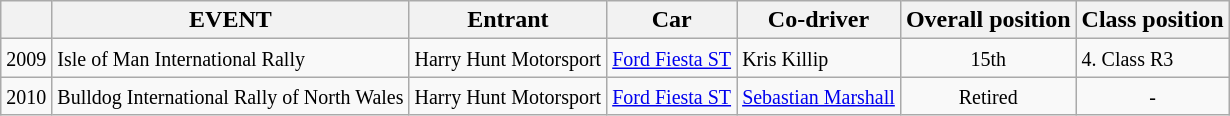<table class="wikitable">
<tr>
<th></th>
<th>EVENT</th>
<th>Entrant</th>
<th>Car</th>
<th>Co-driver</th>
<th>Overall position</th>
<th>Class position</th>
</tr>
<tr>
<td><small> 2009</small></td>
<td><small> Isle of Man International Rally</small></td>
<td><small> Harry Hunt Motorsport</small></td>
<td><small> <a href='#'>Ford Fiesta ST</a></small></td>
<td><small> Kris Killip</small></td>
<td style="text-align: center;"><small>15th</small></td>
<td><small> 4. Class R3</small></td>
</tr>
<tr>
<td><small> 2010</small></td>
<td><small> Bulldog International Rally of North Wales</small></td>
<td><small> Harry Hunt Motorsport</small></td>
<td><small> <a href='#'>Ford Fiesta ST</a></small></td>
<td><small> <a href='#'>Sebastian Marshall</a></small></td>
<td style="text-align: center;"><small>Retired</small></td>
<td style="text-align: center;"><small> -</small></td>
</tr>
</table>
